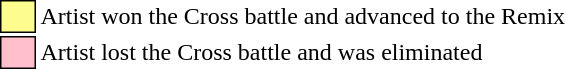<table class="toccolours" style="font-size: 100%">
<tr>
<td style="background:#fdfc8f; border:1px solid black">     </td>
<td>Artist won the Cross battle and advanced to the Remix</td>
</tr>
<tr>
<td style="background:pink; border:1px solid black">     </td>
<td>Artist lost the Cross battle and was eliminated</td>
</tr>
</table>
